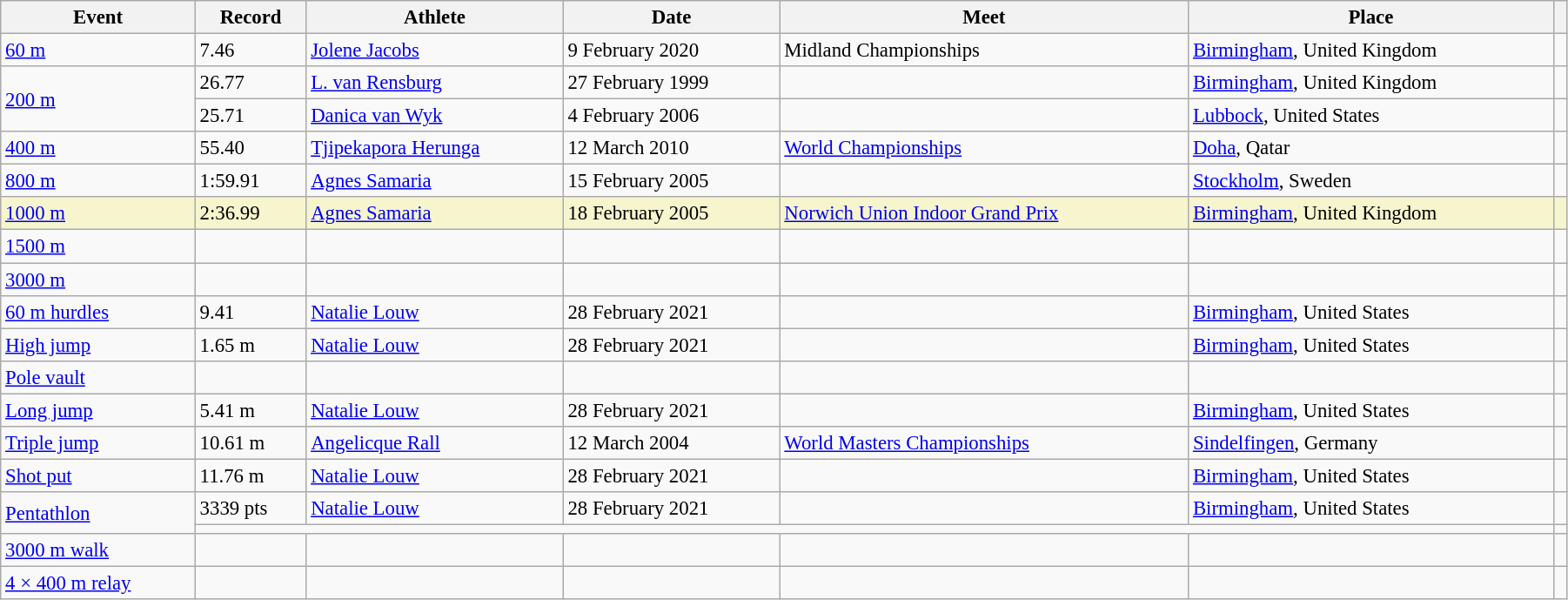<table class="wikitable" style="font-size:95%; width: 95%;">
<tr>
<th>Event</th>
<th>Record</th>
<th>Athlete</th>
<th>Date</th>
<th>Meet</th>
<th>Place</th>
<th></th>
</tr>
<tr>
<td><a href='#'>60 m</a></td>
<td>7.46</td>
<td><a href='#'>Jolene Jacobs</a></td>
<td>9 February 2020</td>
<td>Midland Championships</td>
<td><a href='#'>Birmingham</a>, United Kingdom</td>
<td></td>
</tr>
<tr>
<td rowspan=2><a href='#'>200 m</a></td>
<td>26.77</td>
<td><a href='#'>L. van Rensburg</a></td>
<td>27 February 1999</td>
<td></td>
<td><a href='#'>Birmingham</a>, United Kingdom</td>
<td></td>
</tr>
<tr>
<td>25.71 </td>
<td><a href='#'>Danica van Wyk</a></td>
<td>4 February 2006</td>
<td></td>
<td><a href='#'>Lubbock</a>, United States</td>
<td></td>
</tr>
<tr>
<td><a href='#'>400 m</a></td>
<td>55.40</td>
<td><a href='#'>Tjipekapora Herunga</a></td>
<td>12 March 2010</td>
<td><a href='#'>World Championships</a></td>
<td><a href='#'>Doha</a>, Qatar</td>
<td></td>
</tr>
<tr>
<td><a href='#'>800 m</a></td>
<td>1:59.91</td>
<td><a href='#'>Agnes Samaria</a></td>
<td>15 February 2005</td>
<td></td>
<td><a href='#'>Stockholm</a>, Sweden</td>
<td></td>
</tr>
<tr style="background:#f6F5CE;">
<td><a href='#'>1000 m</a></td>
<td>2:36.99</td>
<td><a href='#'>Agnes Samaria</a></td>
<td>18 February 2005</td>
<td><a href='#'>Norwich Union Indoor Grand Prix</a></td>
<td><a href='#'>Birmingham</a>, United Kingdom</td>
<td></td>
</tr>
<tr>
<td><a href='#'>1500 m</a></td>
<td></td>
<td></td>
<td></td>
<td></td>
<td></td>
<td></td>
</tr>
<tr>
<td><a href='#'>3000 m</a></td>
<td></td>
<td></td>
<td></td>
<td></td>
<td></td>
<td></td>
</tr>
<tr>
<td><a href='#'>60 m hurdles</a></td>
<td>9.41</td>
<td><a href='#'>Natalie Louw</a></td>
<td>28 February 2021</td>
<td></td>
<td><a href='#'>Birmingham</a>, United States</td>
<td></td>
</tr>
<tr>
<td><a href='#'>High jump</a></td>
<td>1.65 m</td>
<td><a href='#'>Natalie Louw</a></td>
<td>28 February 2021</td>
<td></td>
<td><a href='#'>Birmingham</a>, United States</td>
<td></td>
</tr>
<tr>
<td><a href='#'>Pole vault</a></td>
<td></td>
<td></td>
<td></td>
<td></td>
<td></td>
<td></td>
</tr>
<tr>
<td><a href='#'>Long jump</a></td>
<td>5.41 m</td>
<td><a href='#'>Natalie Louw</a></td>
<td>28 February 2021</td>
<td></td>
<td><a href='#'>Birmingham</a>, United States</td>
<td></td>
</tr>
<tr>
<td><a href='#'>Triple jump</a></td>
<td>10.61 m</td>
<td><a href='#'>Angelicque Rall</a></td>
<td>12 March 2004</td>
<td><a href='#'>World Masters Championships</a></td>
<td><a href='#'>Sindelfingen</a>, Germany</td>
<td></td>
</tr>
<tr>
<td><a href='#'>Shot put</a></td>
<td>11.76 m</td>
<td><a href='#'>Natalie Louw</a></td>
<td>28 February 2021</td>
<td></td>
<td><a href='#'>Birmingham</a>, United States</td>
<td></td>
</tr>
<tr>
<td rowspan=2><a href='#'>Pentathlon</a></td>
<td>3339 pts</td>
<td><a href='#'>Natalie Louw</a></td>
<td>28 February 2021</td>
<td></td>
<td><a href='#'>Birmingham</a>, United States</td>
<td></td>
</tr>
<tr>
<td colspan=5></td>
<td></td>
</tr>
<tr>
<td><a href='#'>3000 m walk</a></td>
<td></td>
<td></td>
<td></td>
<td></td>
<td></td>
<td></td>
</tr>
<tr>
<td><a href='#'>4 × 400 m relay</a></td>
<td></td>
<td></td>
<td></td>
<td></td>
<td></td>
<td></td>
</tr>
</table>
